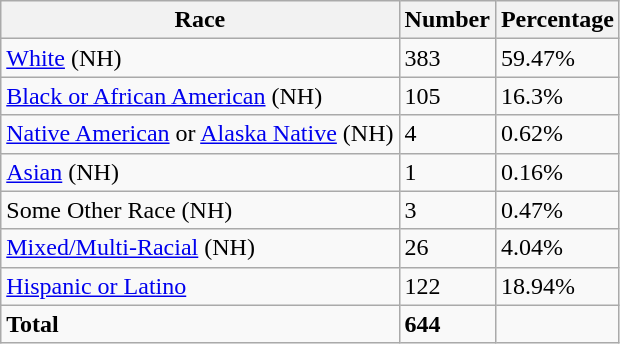<table class="wikitable">
<tr>
<th>Race</th>
<th>Number</th>
<th>Percentage</th>
</tr>
<tr>
<td><a href='#'>White</a> (NH)</td>
<td>383</td>
<td>59.47%</td>
</tr>
<tr>
<td><a href='#'>Black or African American</a> (NH)</td>
<td>105</td>
<td>16.3%</td>
</tr>
<tr>
<td><a href='#'>Native American</a> or <a href='#'>Alaska Native</a> (NH)</td>
<td>4</td>
<td>0.62%</td>
</tr>
<tr>
<td><a href='#'>Asian</a> (NH)</td>
<td>1</td>
<td>0.16%</td>
</tr>
<tr>
<td>Some Other Race (NH)</td>
<td>3</td>
<td>0.47%</td>
</tr>
<tr>
<td><a href='#'>Mixed/Multi-Racial</a> (NH)</td>
<td>26</td>
<td>4.04%</td>
</tr>
<tr>
<td><a href='#'>Hispanic or Latino</a></td>
<td>122</td>
<td>18.94%</td>
</tr>
<tr>
<td><strong>Total</strong></td>
<td><strong>644</strong></td>
<td></td>
</tr>
</table>
